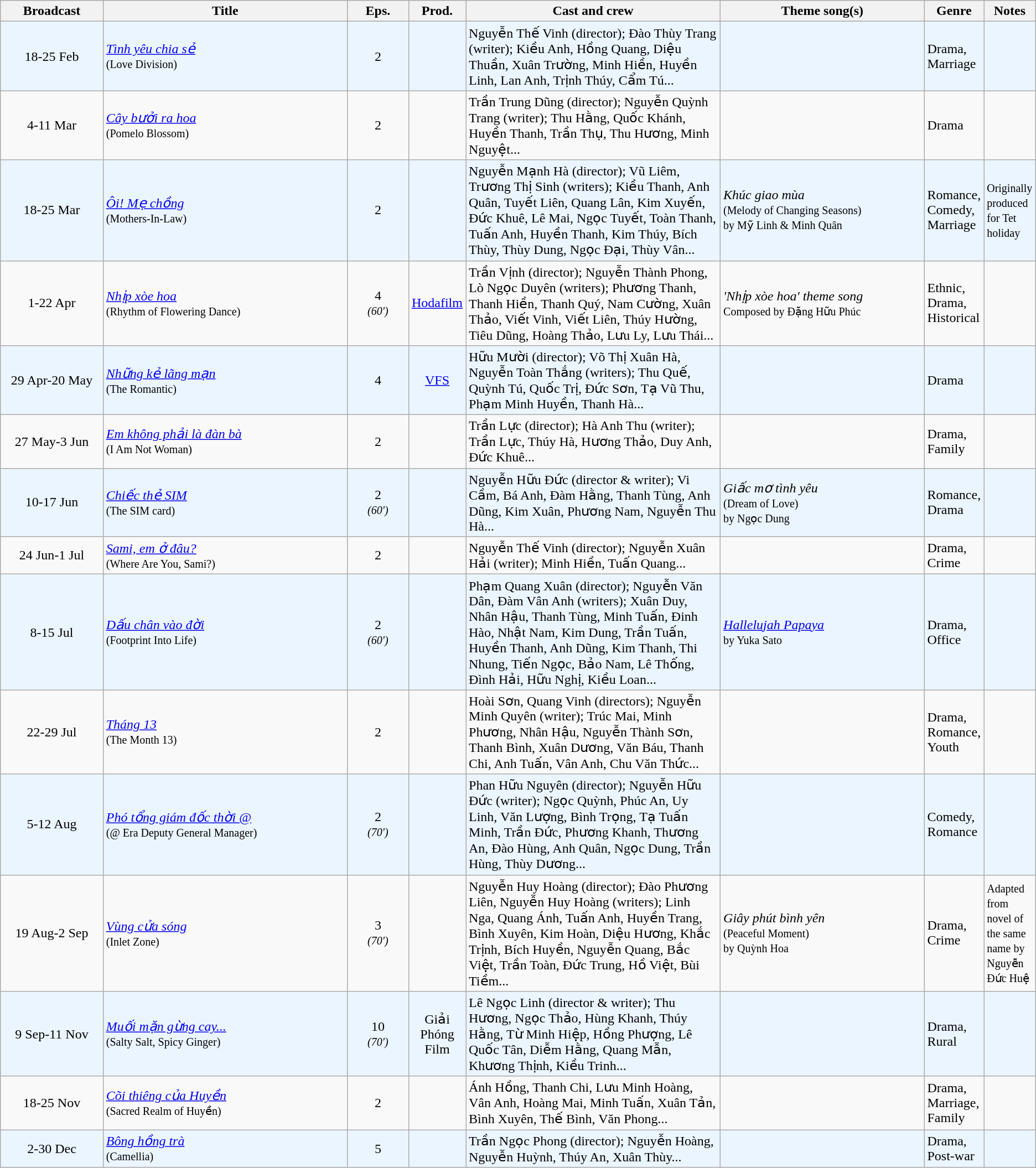<table class="wikitable sortable">
<tr>
<th style="width:10%;">Broadcast</th>
<th style="width:24%;">Title</th>
<th style="width:6%;">Eps.</th>
<th style="width:5%;">Prod.</th>
<th style="width:25%;">Cast and crew</th>
<th style="width:20%;">Theme song(s)</th>
<th style="width:5%;">Genre</th>
<th style="width:5%;">Notes</th>
</tr>
<tr ---- bgcolor="#ebf5ff">
<td style="text-align:center;">18-25 Feb <br></td>
<td><em><a href='#'>Tình yêu chia sẻ</a></em> <br><small>(Love Division)</small></td>
<td style="text-align:center;">2</td>
<td style="text-align:center;"></td>
<td>Nguyễn Thế Vinh (director); Đào Thùy Trang (writer); Kiều Anh, Hồng Quang, Diệu Thuần, Xuân Trường, Minh Hiền, Huyền Linh, Lan Anh, Trịnh Thúy, Cẩm Tú...</td>
<td></td>
<td>Drama, Marriage</td>
<td></td>
</tr>
<tr>
<td style="text-align:center;">4-11 Mar <br></td>
<td><em><a href='#'>Cây bưởi ra hoa</a></em> <br><small>(Pomelo Blossom)</small></td>
<td style="text-align:center;">2</td>
<td style="text-align:center;"></td>
<td>Trần Trung Dũng (director); Nguyễn Quỳnh Trang (writer); Thu Hằng, Quốc Khánh, Huyền Thanh, Trần Thụ, Thu Hương, Minh Nguyệt...</td>
<td></td>
<td>Drama</td>
<td></td>
</tr>
<tr ---- bgcolor="#ebf5ff">
<td style="text-align:center;">18-25 Mar <br></td>
<td><em><a href='#'>Ôi! Mẹ chồng</a></em> <br><small>(Mothers-In-Law)</small></td>
<td style="text-align:center;">2</td>
<td style="text-align:center;"></td>
<td>Nguyễn Mạnh Hà (director); Vũ Liêm, Trương Thị Sinh (writers); Kiều Thanh, Anh Quân, Tuyết Liên, Quang Lân, Kim Xuyến, Đức Khuê, Lê Mai, Ngọc Tuyết, Toàn Thanh, Tuấn Anh, Huyền Thanh, Kim Thúy, Bích Thùy, Thùy Dung, Ngọc Đại, Thùy Vân...</td>
<td><em>Khúc giao mùa</em> <br><small>(Melody of Changing Seasons)<br>by Mỹ Linh & Minh Quân</small></td>
<td>Romance, Comedy, Marriage</td>
<td><small>Originally produced for Tet holiday</small></td>
</tr>
<tr>
<td style="text-align:center;">1-22 Apr <br></td>
<td><em><a href='#'>Nhịp xòe hoa</a></em> <br><small>(Rhythm of Flowering Dance)</small></td>
<td style="text-align:center;">4<br><small><em>(60′)</em></small></td>
<td style="text-align:center;"><a href='#'>Hodafilm</a></td>
<td>Trần Vịnh (director); Nguyễn Thành Phong, Lò Ngọc Duyên (writers); Phương Thanh, Thanh Hiền, Thanh Quý, Nam Cường, Xuân Thảo, Viết Vinh, Viết Liên, Thúy Hường, Tiêu Dũng, Hoàng Thảo, Lưu Ly, Lưu Thái...</td>
<td><em> 'Nhịp xòe hoa' theme song</em><br><small>Composed by Đặng Hữu Phúc</small></td>
<td>Ethnic, Drama, Historical</td>
<td></td>
</tr>
<tr ---- bgcolor="#ebf5ff">
<td style="text-align:center;">29 Apr-20 May <br></td>
<td><em><a href='#'>Những kẻ lãng mạn</a></em> <br><small>(The Romantic)</small></td>
<td style="text-align:center;">4</td>
<td style="text-align:center;"><a href='#'>VFS</a></td>
<td>Hữu Mười (director); Võ Thị Xuân Hà, Nguyễn Toàn Thắng (writers); Thu Quế, Quỳnh Tú, Quốc Trị, Đức Sơn, Tạ Vũ Thu, Phạm Minh Huyền, Thanh Hà...</td>
<td></td>
<td>Drama</td>
<td></td>
</tr>
<tr>
<td style="text-align:center;">27 May-3 Jun <br></td>
<td><em><a href='#'>Em không phải là đàn bà</a></em> <br><small>(I Am Not Woman)</small></td>
<td style="text-align:center;">2</td>
<td style="text-align:center;"></td>
<td>Trần Lực (director); Hà Anh Thu (writer); Trần Lực, Thúy Hà, Hương Thảo, Duy Anh, Đức Khuê...</td>
<td></td>
<td>Drama, Family</td>
<td></td>
</tr>
<tr ---- bgcolor="#ebf5ff">
<td style="text-align:center;">10-17 Jun <br></td>
<td><em><a href='#'>Chiếc thẻ SIM</a></em> <br><small>(The SIM card)</small></td>
<td style="text-align:center;">2<br><small><em>(60′)</em></small></td>
<td style="text-align:center;"></td>
<td>Nguyễn Hữu Đức (director & writer); Vi Cầm, Bá Anh, Đàm Hằng, Thanh Tùng, Anh Dũng, Kim Xuân, Phương Nam, Nguyễn Thu Hà...</td>
<td><em>Giấc mơ tình yêu</em><br><small>(Dream of Love)<br>by Ngọc Dung</small></td>
<td>Romance, Drama</td>
<td></td>
</tr>
<tr>
<td style="text-align:center;">24 Jun-1 Jul <br></td>
<td><em><a href='#'>Sami, em ở đâu?</a></em> <br><small>(Where Are You, Sami?)</small></td>
<td style="text-align:center;">2</td>
<td style="text-align:center;"></td>
<td>Nguyễn Thế Vinh (director); Nguyễn Xuân Hải (writer); Minh Hiền, Tuấn Quang...</td>
<td></td>
<td>Drama, Crime</td>
<td></td>
</tr>
<tr ---- bgcolor="#ebf5ff">
<td style="text-align:center;">8-15 Jul <br></td>
<td><em><a href='#'>Dấu chân vào đời</a></em> <br><small>(Footprint Into Life)</small></td>
<td style="text-align:center;">2<br><small><em>(60′)</em></small></td>
<td style="text-align:center;"></td>
<td>Phạm Quang Xuân (director); Nguyễn Văn Dân, Đàm Vân Anh (writers); Xuân Duy, Nhân Hậu, Thanh Tùng, Minh Tuấn, Đinh Hào, Nhật Nam, Kim Dung, Trần Tuấn, Huyền Thanh, Anh Dũng, Kim Thanh, Thi Nhung, Tiến Ngọc, Bảo Nam, Lê Thống, Đình Hải, Hữu Nghị, Kiều Loan...</td>
<td><em><a href='#'>Hallelujah Papaya</a></em><br><small>by Yuka Sato</small></td>
<td>Drama, Office</td>
<td></td>
</tr>
<tr>
<td style="text-align:center;">22-29 Jul <br></td>
<td><em><a href='#'>Tháng 13</a></em> <br><small>(The Month 13)</small></td>
<td style="text-align:center;">2</td>
<td style="text-align:center;"></td>
<td>Hoài Sơn, Quang Vinh (directors); Nguyễn Minh Quyên (writer); Trúc Mai, Minh Phương, Nhân Hậu, Nguyễn Thành Sơn, Thanh Bình, Xuân Dương, Văn Báu, Thanh Chi, Anh Tuấn, Vân Anh, Chu Văn Thức...</td>
<td></td>
<td>Drama, Romance, Youth</td>
<td></td>
</tr>
<tr ---- bgcolor="#ebf5ff">
<td style="text-align:center;">5-12 Aug <br></td>
<td><em><a href='#'>Phó tổng giám đốc thời @</a></em> <br><small>(@ Era Deputy General Manager)</small></td>
<td style="text-align:center;">2<br><small><em>(70′)</em></small></td>
<td style="text-align:center;"></td>
<td>Phan Hữu Nguyên (director); Nguyễn Hữu Đức (writer); Ngọc Quỳnh, Phúc An, Uy Linh, Văn Lượng, Bình Trọng, Tạ Tuấn Minh, Trần Đức, Phương Khanh, Thương An, Đào Hùng, Anh Quân, Ngọc Dung, Trần Hùng, Thùy Dương...</td>
<td></td>
<td>Comedy, Romance</td>
<td></td>
</tr>
<tr>
<td style="text-align:center;">19 Aug-2 Sep <br></td>
<td><em><a href='#'>Vùng cửa sóng</a></em> <br><small>(Inlet Zone)</small></td>
<td style="text-align:center;">3<br><small><em>(70′)</em></small></td>
<td style="text-align:center;"></td>
<td>Nguyễn Huy Hoàng (director); Đào Phương Liên, Nguyễn Huy Hoàng (writers); Linh Nga, Quang Ánh, Tuấn Anh, Huyền Trang, Bình Xuyên, Kim Hoàn, Diệu Hương, Khắc Trịnh, Bích Huyền, Nguyễn Quang, Bắc Việt, Trần Toàn, Đức Trung, Hồ Việt, Bùi Tiềm...</td>
<td><em>Giây phút bình yên</em><br><small>(Peaceful Moment)<br>by Quỳnh Hoa</small></td>
<td>Drama, Crime</td>
<td><small>Adapted from novel of the same name by Nguyễn Đức Huệ</small></td>
</tr>
<tr ---- bgcolor="#ebf5ff">
<td style="text-align:center;">9 Sep-11 Nov <br></td>
<td><em><a href='#'>Muối mặn gừng cay...</a></em> <br><small>(Salty Salt, Spicy Ginger)</small></td>
<td style="text-align:center;">10<br><small><em>(70′)</em></small></td>
<td style="text-align:center;">Giải Phóng Film</td>
<td>Lê Ngọc Linh (director & writer); Thu Hương, Ngọc Thảo, Hùng Khanh, Thúy Hằng, Từ Minh Hiệp, Hồng Phượng, Lê Quốc Tân, Diễm Hằng, Quang Mẫn, Khương Thịnh, Kiều Trinh...</td>
<td></td>
<td>Drama, Rural</td>
<td></td>
</tr>
<tr>
<td style="text-align:center;">18-25 Nov <br></td>
<td><em><a href='#'>Cõi thiêng của Huyền</a></em> <br><small>(Sacred Realm of Huyền)</small></td>
<td style="text-align:center;">2</td>
<td style="text-align:center;"></td>
<td>Ánh Hồng, Thanh Chi, Lưu Minh Hoàng, Vân Anh, Hoàng Mai, Minh Tuấn, Xuân Tản, Bình Xuyên, Thế Bình, Văn Phong...</td>
<td></td>
<td>Drama, Marriage, Family</td>
<td></td>
</tr>
<tr ---- bgcolor="#ebf5ff">
<td style="text-align:center;">2-30 Dec <br></td>
<td><em><a href='#'>Bông hồng trà</a></em> <br><small>(Camellia)</small></td>
<td style="text-align:center;">5</td>
<td style="text-align:center;"></td>
<td>Trần Ngọc Phong (director); Nguyễn Hoàng, Nguyễn Huỳnh, Thúy An, Xuân Thùy...</td>
<td></td>
<td>Drama, Post-war</td>
<td></td>
</tr>
</table>
